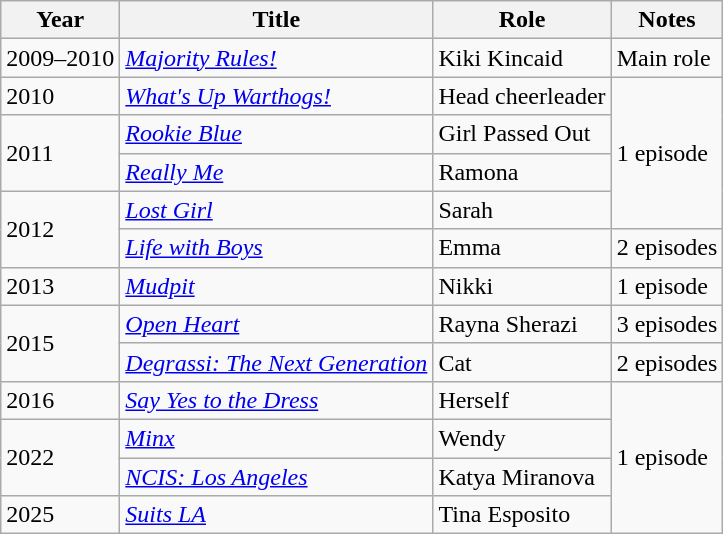<table class="wikitable sortable">
<tr>
<th>Year</th>
<th>Title</th>
<th>Role</th>
<th class="unsortable">Notes</th>
</tr>
<tr>
<td>2009–2010</td>
<td><em><a href='#'>Majority Rules!</a></em></td>
<td>Kiki Kincaid</td>
<td>Main role</td>
</tr>
<tr>
<td>2010</td>
<td><em><a href='#'>What's Up Warthogs!</a></em></td>
<td>Head cheerleader</td>
<td rowspan=4>1 episode</td>
</tr>
<tr>
<td rowspan=2>2011</td>
<td><em><a href='#'>Rookie Blue</a></em></td>
<td>Girl Passed Out</td>
</tr>
<tr>
<td><em><a href='#'>Really Me</a></em></td>
<td>Ramona</td>
</tr>
<tr>
<td rowspan=2>2012</td>
<td><em><a href='#'>Lost Girl</a></em></td>
<td>Sarah</td>
</tr>
<tr>
<td><em><a href='#'>Life with Boys</a></em></td>
<td>Emma</td>
<td>2 episodes</td>
</tr>
<tr>
<td>2013</td>
<td><em><a href='#'>Mudpit</a></em></td>
<td>Nikki</td>
<td>1 episode</td>
</tr>
<tr>
<td rowspan=2>2015</td>
<td><em><a href='#'>Open Heart</a></em></td>
<td>Rayna Sherazi</td>
<td>3 episodes</td>
</tr>
<tr>
<td><em><a href='#'>Degrassi: The Next Generation</a></em></td>
<td>Cat</td>
<td>2 episodes</td>
</tr>
<tr>
<td>2016</td>
<td><em><a href='#'>Say Yes to the Dress</a></em></td>
<td>Herself</td>
<td rowspan=4>1 episode</td>
</tr>
<tr>
<td rowspan=2>2022</td>
<td><em><a href='#'>Minx</a></em></td>
<td>Wendy</td>
</tr>
<tr>
<td><em><a href='#'>NCIS: Los Angeles</a></em></td>
<td>Katya Miranova</td>
</tr>
<tr>
<td>2025</td>
<td><em><a href='#'>Suits LA</a></em></td>
<td>Tina Esposito</td>
</tr>
</table>
